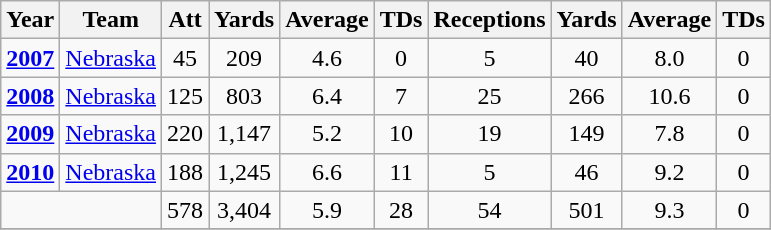<table class="wikitable" style="text-align:center;">
<tr>
<th>Year</th>
<th>Team</th>
<th>Att</th>
<th>Yards</th>
<th>Average</th>
<th>TDs</th>
<th>Receptions</th>
<th>Yards</th>
<th>Average</th>
<th>TDs</th>
</tr>
<tr>
<td><strong><a href='#'>2007</a></strong></td>
<td><a href='#'>Nebraska</a></td>
<td>45</td>
<td>209</td>
<td>4.6</td>
<td>0</td>
<td>5</td>
<td>40</td>
<td>8.0</td>
<td>0</td>
</tr>
<tr>
<td><strong><a href='#'>2008</a></strong></td>
<td><a href='#'>Nebraska</a></td>
<td>125</td>
<td>803</td>
<td>6.4</td>
<td>7</td>
<td>25</td>
<td>266</td>
<td>10.6</td>
<td>0</td>
</tr>
<tr>
<td><strong><a href='#'>2009</a></strong></td>
<td><a href='#'>Nebraska</a></td>
<td>220</td>
<td>1,147</td>
<td>5.2</td>
<td>10</td>
<td>19</td>
<td>149</td>
<td>7.8</td>
<td>0</td>
</tr>
<tr>
<td><strong><a href='#'>2010</a></strong></td>
<td><a href='#'>Nebraska</a></td>
<td>188</td>
<td>1,245</td>
<td>6.6</td>
<td>11</td>
<td>5</td>
<td>46</td>
<td>9.2</td>
<td>0</td>
</tr>
<tr>
<td colspan=2><strong></strong></td>
<td>578</td>
<td>3,404</td>
<td>5.9</td>
<td>28</td>
<td>54</td>
<td>501</td>
<td>9.3</td>
<td>0</td>
</tr>
<tr>
</tr>
</table>
